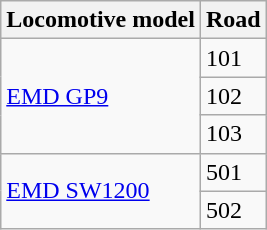<table class="wikitable">
<tr>
<th>Locomotive model</th>
<th>Road </th>
</tr>
<tr>
<td rowspan="3"><a href='#'>EMD GP9</a></td>
<td>101</td>
</tr>
<tr>
<td>102</td>
</tr>
<tr>
<td>103</td>
</tr>
<tr>
<td rowspan="2"><a href='#'>EMD SW1200</a></td>
<td>501</td>
</tr>
<tr>
<td>502</td>
</tr>
</table>
